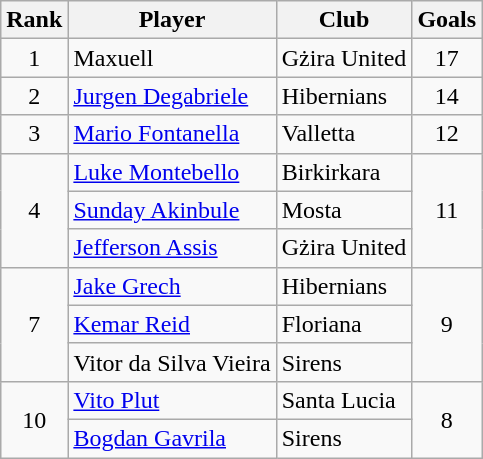<table class="wikitable">
<tr>
<th>Rank</th>
<th>Player</th>
<th>Club</th>
<th>Goals</th>
</tr>
<tr>
<td align="center">1</td>
<td> Maxuell</td>
<td>Gżira United</td>
<td align="center">17</td>
</tr>
<tr>
<td align="center">2</td>
<td> <a href='#'>Jurgen Degabriele</a></td>
<td>Hibernians</td>
<td align="center">14</td>
</tr>
<tr>
<td align="center">3</td>
<td> <a href='#'>Mario Fontanella</a></td>
<td>Valletta</td>
<td align="center">12</td>
</tr>
<tr>
<td align="center" rowspan="3">4</td>
<td> <a href='#'>Luke Montebello</a></td>
<td>Birkirkara</td>
<td align="center" rowspan="3">11</td>
</tr>
<tr>
<td> <a href='#'>Sunday Akinbule</a></td>
<td>Mosta</td>
</tr>
<tr>
<td> <a href='#'>Jefferson Assis</a></td>
<td>Gżira United</td>
</tr>
<tr>
<td align="center" rowspan="3">7</td>
<td> <a href='#'>Jake Grech</a></td>
<td>Hibernians</td>
<td align="center" rowspan="3">9</td>
</tr>
<tr>
<td> <a href='#'>Kemar Reid</a></td>
<td>Floriana</td>
</tr>
<tr>
<td> Vitor da Silva Vieira</td>
<td>Sirens</td>
</tr>
<tr>
<td align="center" rowspan="2">10</td>
<td> <a href='#'>Vito Plut</a></td>
<td>Santa Lucia</td>
<td align="center" rowspan="2">8</td>
</tr>
<tr>
<td> <a href='#'>Bogdan Gavrila</a></td>
<td>Sirens</td>
</tr>
</table>
